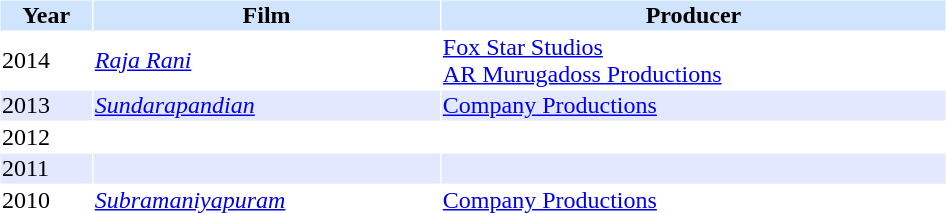<table cellspacing="1" cellpadding="1" border="0" width="50%">
<tr bgcolor="#d1e4fd">
<th>Year</th>
<th>Film</th>
<th>Producer</th>
</tr>
<tr>
<td>2014</td>
<td><em><a href='#'>Raja Rani</a></em></td>
<td><a href='#'>Fox Star Studios</a><br><a href='#'>AR Murugadoss Productions</a></td>
</tr>
<tr bgcolor="#e4e8ff">
<td>2013</td>
<td><em><a href='#'>Sundarapandian</a></em></td>
<td><a href='#'>Company Productions</a></td>
</tr>
<tr>
<td>2012</td>
<td></td>
<td></td>
</tr>
<tr bgcolor="#e4e8ff">
<td>2011</td>
<td></td>
<td></td>
</tr>
<tr>
<td>2010</td>
<td><em><a href='#'>Subramaniyapuram</a></em></td>
<td><a href='#'>Company Productions</a></td>
</tr>
</table>
